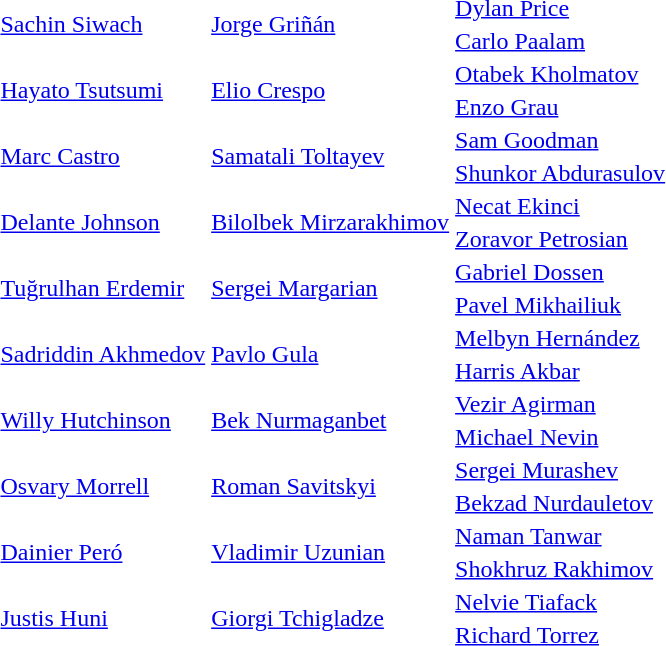<table>
<tr>
<td rowspan=2 align="center"><strong></strong></td>
<td rowspan=2> <a href='#'>Sachin Siwach</a></td>
<td rowspan=2> <a href='#'>Jorge Griñán</a></td>
<td> <a href='#'>Dylan Price</a></td>
</tr>
<tr>
<td> <a href='#'>Carlo Paalam</a></td>
</tr>
<tr>
<td rowspan=2 align="center"><strong></strong></td>
<td rowspan=2> <a href='#'>Hayato Tsutsumi</a></td>
<td rowspan=2> <a href='#'>Elio Crespo</a></td>
<td> <a href='#'>Otabek Kholmatov</a></td>
</tr>
<tr>
<td> <a href='#'>Enzo Grau</a></td>
</tr>
<tr>
<td rowspan=2 align="center"><strong></strong></td>
<td rowspan=2> <a href='#'>Marc Castro</a></td>
<td rowspan=2> <a href='#'>Samatali Toltayev</a></td>
<td> <a href='#'>Sam Goodman</a></td>
</tr>
<tr>
<td> <a href='#'>Shunkor Abdurasulov</a></td>
</tr>
<tr>
<td rowspan=2 align="center"><strong></strong></td>
<td rowspan=2> <a href='#'>Delante Johnson</a></td>
<td rowspan=2> <a href='#'>Bilolbek Mirzarakhimov</a></td>
<td> <a href='#'>Necat Ekinci</a></td>
</tr>
<tr>
<td> <a href='#'>Zoravor Petrosian</a></td>
</tr>
<tr>
<td rowspan=2 align="center"><strong></strong></td>
<td rowspan=2> <a href='#'>Tuğrulhan Erdemir</a></td>
<td rowspan=2> <a href='#'>Sergei Margarian</a></td>
<td> <a href='#'>Gabriel Dossen</a></td>
</tr>
<tr>
<td> <a href='#'>Pavel Mikhailiuk</a></td>
</tr>
<tr>
<td rowspan=2 align="center"><strong></strong></td>
<td rowspan=2> <a href='#'>Sadriddin Akhmedov</a></td>
<td rowspan=2> <a href='#'>Pavlo Gula</a></td>
<td> <a href='#'>Melbyn Hernández</a></td>
</tr>
<tr>
<td> <a href='#'>Harris Akbar</a></td>
</tr>
<tr>
<td rowspan=2 align="center"><strong></strong></td>
<td rowspan=2> <a href='#'>Willy Hutchinson</a></td>
<td rowspan=2> <a href='#'>Bek Nurmaganbet</a></td>
<td> <a href='#'>Vezir Agirman</a></td>
</tr>
<tr>
<td> <a href='#'>Michael Nevin</a></td>
</tr>
<tr>
<td rowspan=2 align="center"><strong></strong></td>
<td rowspan=2> <a href='#'>Osvary Morrell</a></td>
<td rowspan=2> <a href='#'>Roman Savitskyi</a></td>
<td> <a href='#'>Sergei Murashev</a></td>
</tr>
<tr>
<td> <a href='#'>Bekzad Nurdauletov</a></td>
</tr>
<tr>
<td rowspan=2 align="center"><strong></strong></td>
<td rowspan=2> <a href='#'>Dainier Peró</a></td>
<td rowspan=2> <a href='#'>Vladimir Uzunian</a></td>
<td> <a href='#'>Naman Tanwar</a></td>
</tr>
<tr>
<td> <a href='#'>Shokhruz Rakhimov</a></td>
</tr>
<tr>
<td rowspan=2 align="center"><strong></strong></td>
<td rowspan=2> <a href='#'>Justis Huni</a></td>
<td rowspan=2> <a href='#'>Giorgi Tchigladze</a></td>
<td> <a href='#'>Nelvie Tiafack</a></td>
</tr>
<tr>
<td> <a href='#'>Richard Torrez</a></td>
</tr>
</table>
